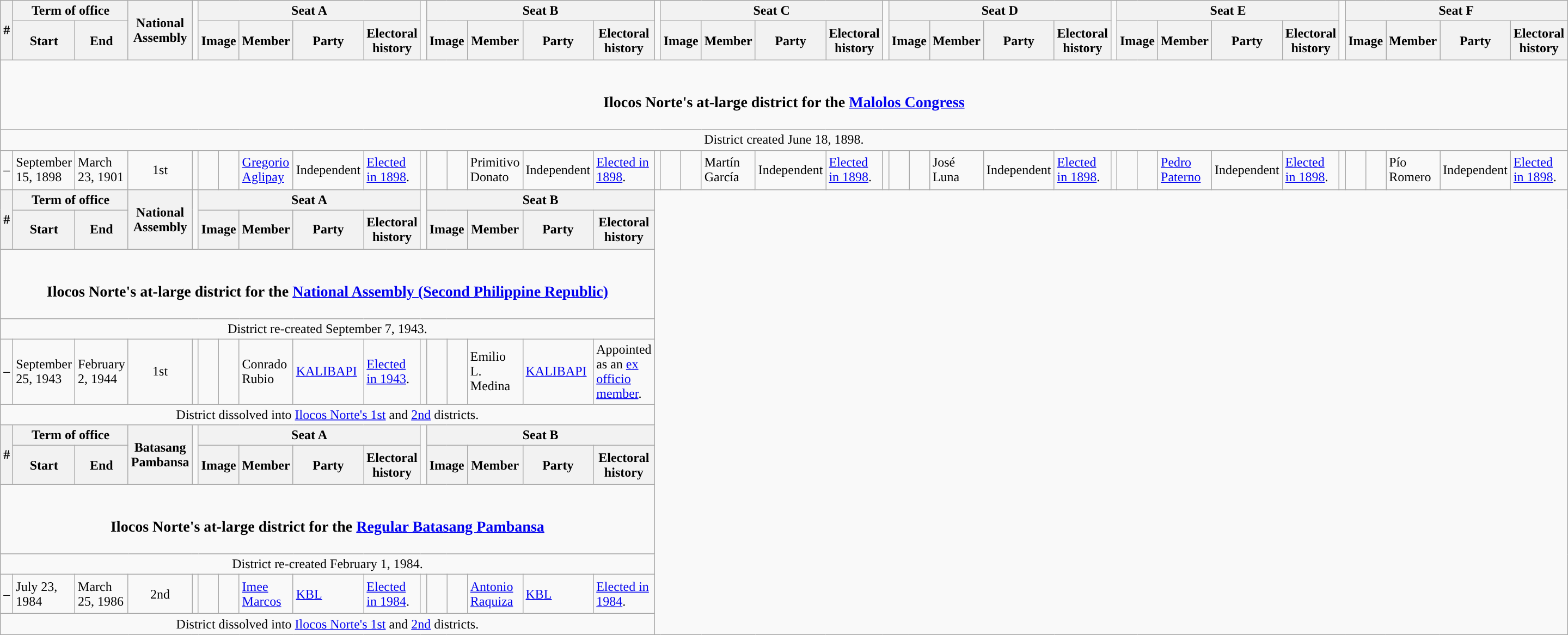<table class=wikitable>
<tr>
<th rowspan=2>#</th>
<th colspan=2>Term of office</th>
<th rowspan=2>National<br>Assembly</th>
<td rowspan=2></td>
<th colspan=5>Seat A</th>
<td rowspan=2></td>
<th colspan=5>Seat B</th>
<td rowspan=2></td>
<th colspan=5>Seat C</th>
<td rowspan=2></td>
<th colspan=5>Seat D</th>
<td rowspan=2></td>
<th colspan=5>Seat E</th>
<td rowspan=2></td>
<th colspan=5>Seat F</th>
</tr>
<tr style="height:3em">
<th>Start</th>
<th>End</th>
<th colspan="2" style="text-align:center;">Image</th>
<th>Member</th>
<th>Party</th>
<th>Electoral history</th>
<th colspan="2" style="text-align:center;">Image</th>
<th>Member</th>
<th>Party</th>
<th>Electoral history</th>
<th colspan="2" style="text-align:center;">Image</th>
<th>Member</th>
<th>Party</th>
<th>Electoral history</th>
<th colspan="2" style="text-align:center;">Image</th>
<th>Member</th>
<th>Party</th>
<th>Electoral history</th>
<th colspan="2" style="text-align:center;">Image</th>
<th>Member</th>
<th>Party</th>
<th>Electoral history</th>
<th colspan="2" style="text-align:center;">Image</th>
<th>Member</th>
<th>Party</th>
<th>Electoral history</th>
</tr>
<tr>
<td colspan="40" style="text-align:center;"><br><h3>Ilocos Norte's at-large district for the <a href='#'>Malolos Congress</a></h3></td>
</tr>
<tr>
<td colspan="40" style="text-align:center;">District created June 18, 1898.</td>
</tr>
<tr>
</tr>
<tr style="height:3em">
<td style="text-align:center;">–</td>
<td>September 15, 1898</td>
<td>March 23, 1901</td>
<td style="text-align:center;">1st</td>
<td></td>
<td style="background:"></td>
<td></td>
<td><a href='#'>Gregorio Aglipay</a></td>
<td>Independent</td>
<td><a href='#'>Elected in 1898</a>.</td>
<td></td>
<td style="background:"></td>
<td></td>
<td>Primitivo Donato</td>
<td>Independent</td>
<td><a href='#'>Elected in 1898</a>.</td>
<td></td>
<td style="background:"></td>
<td></td>
<td>Martín García</td>
<td>Independent</td>
<td><a href='#'>Elected in 1898</a>.</td>
<td></td>
<td style="background:"></td>
<td></td>
<td>José Luna</td>
<td>Independent</td>
<td><a href='#'>Elected in 1898</a>.</td>
<td></td>
<td style="background:"></td>
<td></td>
<td><a href='#'>Pedro Paterno</a></td>
<td>Independent</td>
<td><a href='#'>Elected in 1898</a>.</td>
<td></td>
<td style="background:"></td>
<td></td>
<td>Pío Romero</td>
<td>Independent</td>
<td><a href='#'>Elected in 1898</a>.</td>
</tr>
<tr>
<th rowspan=2>#</th>
<th colspan=2>Term of office</th>
<th rowspan=2>National<br>Assembly</th>
<td rowspan=2></td>
<th colspan=5>Seat A</th>
<td rowspan=2></td>
<th colspan=5>Seat B</th>
</tr>
<tr style="height:3em">
<th>Start</th>
<th>End</th>
<th colspan="2" style="text-align:center;">Image</th>
<th>Member</th>
<th>Party</th>
<th>Electoral history</th>
<th colspan="2" style="text-align:center;">Image</th>
<th>Member</th>
<th>Party</th>
<th>Electoral history</th>
</tr>
<tr>
<td colspan="16" style="text-align:center;"><br><h3>Ilocos Norte's at-large district for the <a href='#'>National Assembly (Second Philippine Republic)</a></h3></td>
</tr>
<tr>
<td colspan="16" style="text-align:center;">District re-created September 7, 1943.</td>
</tr>
<tr>
<td style="text-align:center;">–</td>
<td>September 25, 1943</td>
<td>February 2, 1944</td>
<td style="text-align:center;">1st</td>
<td></td>
<td style="background:"></td>
<td></td>
<td>Conrado Rubio</td>
<td><a href='#'>KALIBAPI</a></td>
<td><a href='#'>Elected in 1943</a>.</td>
<td></td>
<td style="background:"></td>
<td></td>
<td>Emilio L. Medina</td>
<td><a href='#'>KALIBAPI</a></td>
<td>Appointed as an <a href='#'>ex officio member</a>.</td>
</tr>
<tr>
<td colspan="16" style="text-align:center;">District dissolved into <a href='#'>Ilocos Norte's 1st</a> and <a href='#'>2nd</a> districts.</td>
</tr>
<tr>
<th rowspan=2>#</th>
<th colspan=2>Term of office</th>
<th rowspan=2>Batasang<br>Pambansa</th>
<td rowspan=2></td>
<th colspan=5>Seat A</th>
<td rowspan=2></td>
<th colspan=5>Seat B</th>
</tr>
<tr style="height:3em">
<th>Start</th>
<th>End</th>
<th colspan="2" style="text-align:center;">Image</th>
<th>Member</th>
<th>Party</th>
<th>Electoral history</th>
<th colspan="2" style="text-align:center;">Image</th>
<th>Member</th>
<th>Party</th>
<th>Electoral history</th>
</tr>
<tr>
<td colspan="16" style="text-align:center;"><br><h3>Ilocos Norte's at-large district for the <a href='#'>Regular Batasang Pambansa</a></h3></td>
</tr>
<tr>
<td colspan="16" style="text-align:center;">District re-created February 1, 1984.</td>
</tr>
<tr style="height:3em">
<td style="text-align:center;">–</td>
<td>July 23, 1984</td>
<td>March 25, 1986</td>
<td style="text-align:center;">2nd</td>
<td></td>
<td style="background:"></td>
<td></td>
<td><a href='#'>Imee Marcos</a></td>
<td><a href='#'>KBL</a></td>
<td><a href='#'>Elected in 1984</a>.</td>
<td></td>
<td style="background:"></td>
<td></td>
<td><a href='#'>Antonio Raquiza</a></td>
<td><a href='#'>KBL</a></td>
<td><a href='#'>Elected in 1984</a>.</td>
</tr>
<tr>
<td colspan="16" style="text-align:center;">District dissolved into <a href='#'>Ilocos Norte's 1st</a> and <a href='#'>2nd</a> districts.</td>
</tr>
</table>
